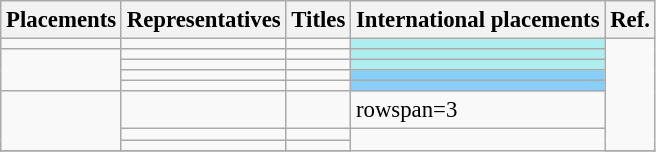<table class="wikitable" style="font-size: 95%;">
<tr>
<th>Placements</th>
<th>Representatives</th>
<th>Titles</th>
<th>International placements</th>
<th>Ref.</th>
</tr>
<tr>
<td></td>
<td></td>
<td></td>
<td style="background:#AFEEEE;"></td>
<td rowspan="8"></td>
</tr>
<tr>
<td rowspan="4"></td>
<td></td>
<td></td>
<td style="background:#AFEEEE;"></td>
</tr>
<tr>
<td></td>
<td></td>
<td style="background:#AFEEEE;"></td>
</tr>
<tr>
<td></td>
<td></td>
<td style="background:#87CEFA;"></td>
</tr>
<tr>
<td></td>
<td></td>
<td style="background:#87CEFA;"></td>
</tr>
<tr>
<td rowspan="3"></td>
<td></td>
<td></td>
<td>rowspan=3 </td>
</tr>
<tr>
<td></td>
<td></td>
</tr>
<tr>
<td></td>
<td></td>
</tr>
<tr>
</tr>
</table>
